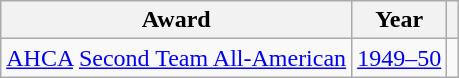<table class="wikitable">
<tr>
<th>Award</th>
<th>Year</th>
<th></th>
</tr>
<tr>
<td><a href='#'>AHCA</a> <a href='#'>Second Team All-American</a></td>
<td><a href='#'>1949–50</a></td>
<td></td>
</tr>
</table>
